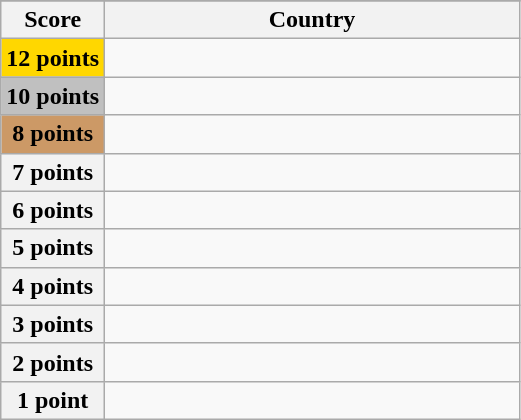<table class="wikitable">
<tr>
</tr>
<tr>
<th scope="col" width="20%">Score</th>
<th scope="col">Country</th>
</tr>
<tr>
<th scope="row" style="background:gold">12 points</th>
<td></td>
</tr>
<tr>
<th scope="row" style="background:silver">10 points</th>
<td></td>
</tr>
<tr>
<th scope="row" style="background:#CC9966">8 points</th>
<td></td>
</tr>
<tr>
<th scope="row">7 points</th>
<td></td>
</tr>
<tr>
<th scope="row">6 points</th>
<td></td>
</tr>
<tr>
<th scope="row">5 points</th>
<td></td>
</tr>
<tr>
<th scope="row">4 points</th>
<td></td>
</tr>
<tr>
<th scope="row">3 points</th>
<td></td>
</tr>
<tr>
<th scope="row">2 points</th>
<td></td>
</tr>
<tr>
<th scope="row">1 point</th>
<td></td>
</tr>
</table>
